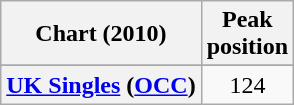<table class="wikitable sortable plainrowheaders" style="text-align:center">
<tr>
<th>Chart (2010)</th>
<th>Peak<br>position</th>
</tr>
<tr>
</tr>
<tr>
<th scope="row"><a href='#'>UK Singles</a> (<a href='#'>OCC</a>)</th>
<td>124</td>
</tr>
</table>
